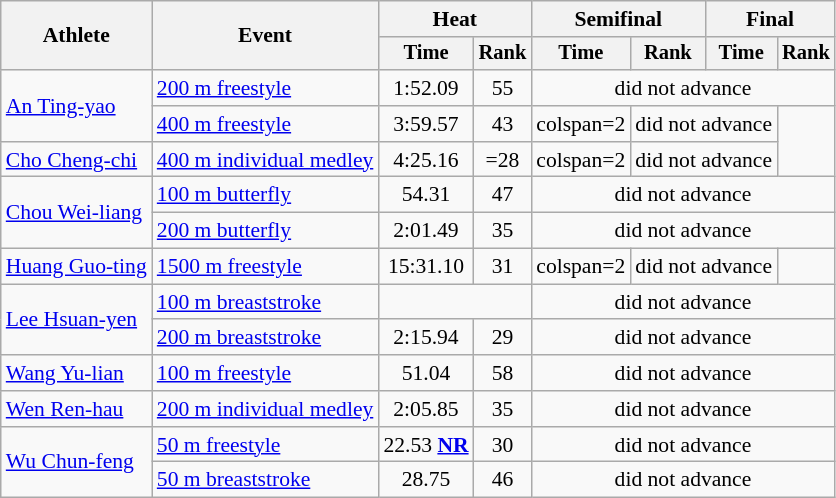<table class=wikitable style="font-size:90%">
<tr>
<th rowspan="2">Athlete</th>
<th rowspan="2">Event</th>
<th colspan="2">Heat</th>
<th colspan="2">Semifinal</th>
<th colspan="2">Final</th>
</tr>
<tr style="font-size:95%">
<th>Time</th>
<th>Rank</th>
<th>Time</th>
<th>Rank</th>
<th>Time</th>
<th>Rank</th>
</tr>
<tr align=center>
<td align=left rowspan=2><a href='#'>An Ting-yao</a></td>
<td align=left><a href='#'>200 m freestyle</a></td>
<td>1:52.09</td>
<td>55</td>
<td colspan=4>did not advance</td>
</tr>
<tr align=center>
<td align=left><a href='#'>400 m freestyle</a></td>
<td>3:59.57</td>
<td>43</td>
<td>colspan=2 </td>
<td colspan=2>did not advance</td>
</tr>
<tr align=center>
<td align=left><a href='#'>Cho Cheng-chi</a></td>
<td align=left><a href='#'>400 m individual medley</a></td>
<td>4:25.16</td>
<td>=28</td>
<td>colspan=2 </td>
<td colspan=2>did not advance</td>
</tr>
<tr align=center>
<td align=left rowspan=2><a href='#'>Chou Wei-liang</a></td>
<td align=left><a href='#'>100 m butterfly</a></td>
<td>54.31</td>
<td>47</td>
<td colspan=4>did not advance</td>
</tr>
<tr align=center>
<td align=left><a href='#'>200 m butterfly</a></td>
<td>2:01.49</td>
<td>35</td>
<td colspan=4>did not advance</td>
</tr>
<tr align=center>
<td align=left><a href='#'>Huang Guo-ting</a></td>
<td align=left><a href='#'>1500 m freestyle</a></td>
<td>15:31.10</td>
<td>31</td>
<td>colspan=2 </td>
<td colspan=2>did not advance</td>
</tr>
<tr align=center>
<td align=left rowspan=2><a href='#'>Lee Hsuan-yen</a></td>
<td align=left><a href='#'>100 m breaststroke</a></td>
<td colspan=2></td>
<td colspan=4>did not advance</td>
</tr>
<tr align=center>
<td align=left><a href='#'>200 m breaststroke</a></td>
<td>2:15.94</td>
<td>29</td>
<td colspan=4>did not advance</td>
</tr>
<tr align=center>
<td align=left><a href='#'>Wang Yu-lian</a></td>
<td align=left><a href='#'>100 m freestyle</a></td>
<td>51.04</td>
<td>58</td>
<td colspan=4>did not advance</td>
</tr>
<tr align=center>
<td align=left><a href='#'>Wen Ren-hau</a></td>
<td align=left><a href='#'>200 m individual medley</a></td>
<td>2:05.85</td>
<td>35</td>
<td colspan=4>did not advance</td>
</tr>
<tr align=center>
<td align=left rowspan=2><a href='#'>Wu Chun-feng</a></td>
<td align=left><a href='#'>50 m freestyle</a></td>
<td>22.53 <strong><a href='#'>NR</a></strong></td>
<td>30</td>
<td colspan=4>did not advance</td>
</tr>
<tr align=center>
<td align=left><a href='#'>50 m breaststroke</a></td>
<td>28.75</td>
<td>46</td>
<td colspan=4>did not advance</td>
</tr>
</table>
